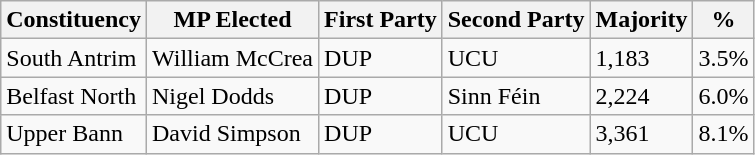<table class="wikitable sortable">
<tr>
<th>Constituency</th>
<th>MP Elected</th>
<th>First Party</th>
<th>Second Party</th>
<th>Majority</th>
<th>%</th>
</tr>
<tr>
<td>South Antrim</td>
<td>William McCrea</td>
<td>DUP</td>
<td>UCU</td>
<td>1,183</td>
<td>3.5%</td>
</tr>
<tr>
<td>Belfast North</td>
<td>Nigel Dodds</td>
<td>DUP</td>
<td>Sinn Féin</td>
<td>2,224</td>
<td>6.0%</td>
</tr>
<tr>
<td>Upper Bann</td>
<td>David Simpson</td>
<td>DUP</td>
<td>UCU</td>
<td>3,361</td>
<td>8.1%</td>
</tr>
</table>
